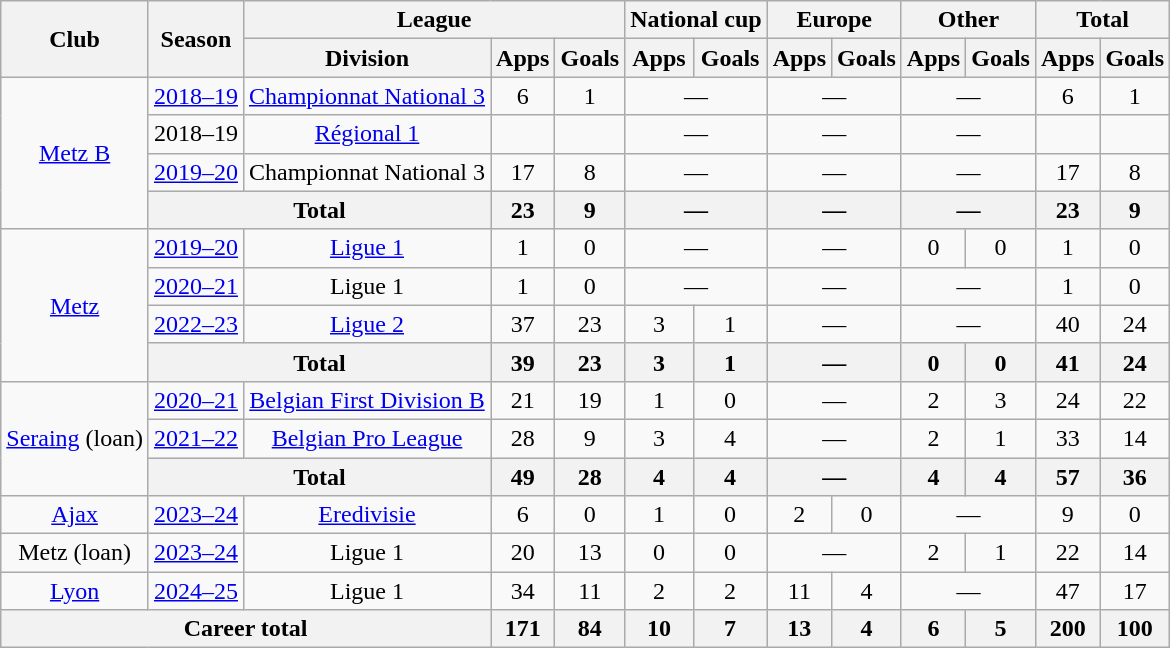<table class="wikitable" style="text-align:center">
<tr>
<th rowspan="2">Club</th>
<th rowspan="2">Season</th>
<th colspan="3">League</th>
<th colspan="2">National cup</th>
<th colspan="2">Europe</th>
<th colspan="2">Other</th>
<th colspan="2">Total</th>
</tr>
<tr>
<th>Division</th>
<th>Apps</th>
<th>Goals</th>
<th>Apps</th>
<th>Goals</th>
<th>Apps</th>
<th>Goals</th>
<th>Apps</th>
<th>Goals</th>
<th>Apps</th>
<th>Goals</th>
</tr>
<tr>
<td rowspan="4"><a href='#'>Metz B</a></td>
<td><a href='#'>2018–19</a></td>
<td><a href='#'>Championnat National 3</a></td>
<td>6</td>
<td>1</td>
<td colspan="2">—</td>
<td colspan="2">—</td>
<td colspan="2">—</td>
<td>6</td>
<td>1</td>
</tr>
<tr>
<td>2018–19</td>
<td><a href='#'>Régional 1</a></td>
<td></td>
<td></td>
<td colspan="2">—</td>
<td colspan="2">—</td>
<td colspan="2">—</td>
<td></td>
<td></td>
</tr>
<tr>
<td><a href='#'>2019–20</a></td>
<td>Championnat National 3</td>
<td>17</td>
<td>8</td>
<td colspan="2">—</td>
<td colspan="2">—</td>
<td colspan="2">—</td>
<td>17</td>
<td>8</td>
</tr>
<tr>
<th colspan="2">Total</th>
<th>23</th>
<th>9</th>
<th colspan="2">—</th>
<th colspan="2">—</th>
<th colspan="2">—</th>
<th>23</th>
<th>9</th>
</tr>
<tr>
<td rowspan="4"><a href='#'>Metz</a></td>
<td><a href='#'>2019–20</a></td>
<td><a href='#'>Ligue 1</a></td>
<td>1</td>
<td>0</td>
<td colspan="2">—</td>
<td colspan="2">—</td>
<td>0</td>
<td>0</td>
<td>1</td>
<td>0</td>
</tr>
<tr>
<td><a href='#'>2020–21</a></td>
<td>Ligue 1</td>
<td>1</td>
<td>0</td>
<td colspan="2">—</td>
<td colspan="2">—</td>
<td colspan="2">—</td>
<td>1</td>
<td>0</td>
</tr>
<tr>
<td><a href='#'>2022–23</a></td>
<td><a href='#'>Ligue 2</a></td>
<td>37</td>
<td>23</td>
<td>3</td>
<td>1</td>
<td colspan="2">—</td>
<td colspan="2">—</td>
<td>40</td>
<td>24</td>
</tr>
<tr>
<th colspan="2">Total</th>
<th>39</th>
<th>23</th>
<th>3</th>
<th>1</th>
<th colspan="2">—</th>
<th>0</th>
<th>0</th>
<th>41</th>
<th>24</th>
</tr>
<tr>
<td rowspan="3"><a href='#'>Seraing</a> (loan)</td>
<td><a href='#'>2020–21</a></td>
<td><a href='#'>Belgian First Division B</a></td>
<td>21</td>
<td>19</td>
<td>1</td>
<td>0</td>
<td colspan="2">—</td>
<td>2</td>
<td>3</td>
<td>24</td>
<td>22</td>
</tr>
<tr>
<td><a href='#'>2021–22</a></td>
<td><a href='#'>Belgian Pro League</a></td>
<td>28</td>
<td>9</td>
<td>3</td>
<td>4</td>
<td colspan="2">—</td>
<td>2</td>
<td>1</td>
<td>33</td>
<td>14</td>
</tr>
<tr>
<th colspan="2">Total</th>
<th>49</th>
<th>28</th>
<th>4</th>
<th>4</th>
<th colspan="2">—</th>
<th>4</th>
<th>4</th>
<th>57</th>
<th>36</th>
</tr>
<tr>
<td><a href='#'>Ajax</a></td>
<td><a href='#'>2023–24</a></td>
<td><a href='#'>Eredivisie</a></td>
<td>6</td>
<td>0</td>
<td>1</td>
<td>0</td>
<td>2</td>
<td>0</td>
<td colspan="2">—</td>
<td>9</td>
<td>0</td>
</tr>
<tr>
<td>Metz (loan)</td>
<td><a href='#'>2023–24</a></td>
<td>Ligue 1</td>
<td>20</td>
<td>13</td>
<td>0</td>
<td>0</td>
<td colspan="2">—</td>
<td>2</td>
<td>1</td>
<td>22</td>
<td>14</td>
</tr>
<tr>
<td><a href='#'>Lyon</a></td>
<td><a href='#'>2024–25</a></td>
<td>Ligue 1</td>
<td>34</td>
<td>11</td>
<td>2</td>
<td>2</td>
<td>11</td>
<td>4</td>
<td colspan="2">—</td>
<td>47</td>
<td>17</td>
</tr>
<tr>
<th colspan="3">Career total</th>
<th>171</th>
<th>84</th>
<th>10</th>
<th>7</th>
<th>13</th>
<th>4</th>
<th>6</th>
<th>5</th>
<th>200</th>
<th>100</th>
</tr>
</table>
